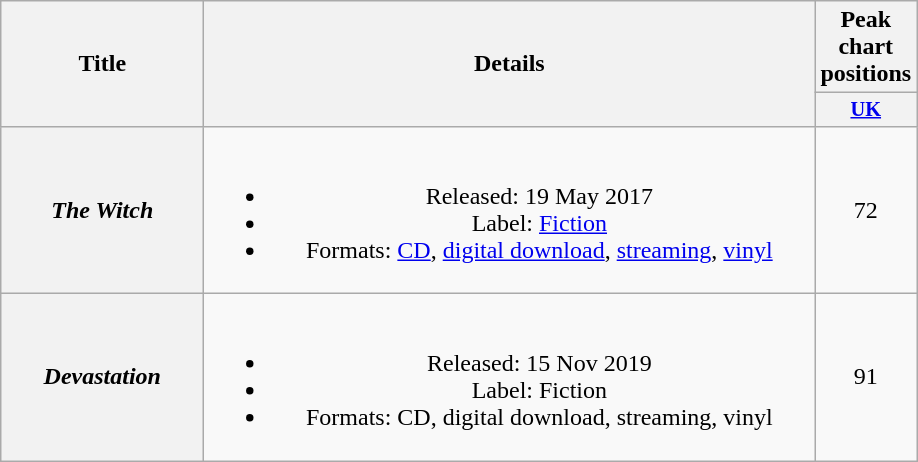<table class="wikitable plainrowheaders" style="text-align:center;">
<tr>
<th scope="col" rowspan="2" style="width:8em;">Title</th>
<th scope="col" rowspan="2" style="width:25em;">Details</th>
<th colspan="1">Peak chart positions</th>
</tr>
<tr>
<th scope="col" style="width:3em;font-size:85%;"><a href='#'>UK</a><br></th>
</tr>
<tr>
<th scope="row"><em>The Witch</em></th>
<td><br><ul><li>Released: 19 May 2017</li><li>Label: <a href='#'>Fiction</a></li><li>Formats: <a href='#'>CD</a>, <a href='#'>digital download</a>, <a href='#'>streaming</a>, <a href='#'>vinyl</a></li></ul></td>
<td>72</td>
</tr>
<tr>
<th scope="row"><em>Devastation</em></th>
<td><br><ul><li>Released: 15 Nov 2019</li><li>Label: Fiction</li><li>Formats: CD, digital download, streaming, vinyl</li></ul></td>
<td>91</td>
</tr>
</table>
